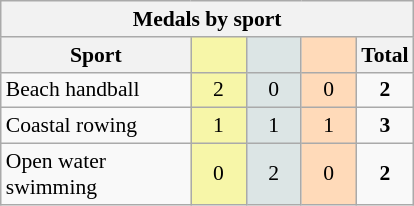<table class="wikitable" style="font-size:90%; text-align:center;">
<tr>
<th colspan="5">Medals by sport</th>
</tr>
<tr>
<th width="120">Sport</th>
<th scope="col" width="30" style="background:#F7F6A8;"></th>
<th scope="col" width="30" style="background:#DCE5E5;"></th>
<th scope="col" width="30" style="background:#FFDAB9;"></th>
<th width="30">Total</th>
</tr>
<tr>
<td align="left">Beach handball</td>
<td style="background:#F7F6A8;">2</td>
<td style="background:#DCE5E5;">0</td>
<td style="background:#FFDAB9;">0</td>
<td><strong>2</strong></td>
</tr>
<tr>
<td align="left">Coastal rowing</td>
<td style="background:#F7F6A8;">1</td>
<td style="background:#DCE5E5;">1</td>
<td style="background:#FFDAB9;">1</td>
<td><strong>3</strong></td>
</tr>
<tr>
<td align="left">Open water swimming</td>
<td style="background:#F7F6A8;">0</td>
<td style="background:#DCE5E5;">2</td>
<td style="background:#FFDAB9;">0</td>
<td><strong>2</strong></td>
</tr>
</table>
